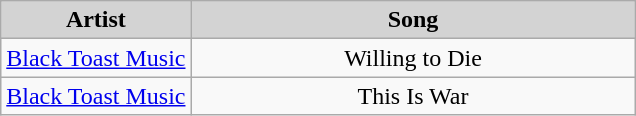<table class="wikitable plainrowheaders">
<tr>
<th scope="col" style="background: #D3D3D3" width="30%">Artist</th>
<th scope="col" style="background: #D3D3D3" width="70%">Song</th>
</tr>
<tr>
<td align="center"><a href='#'>Black Toast Music</a></td>
<td align="center">Willing to Die</td>
</tr>
<tr>
<td align="center"><a href='#'>Black Toast Music</a></td>
<td align="center">This Is War</td>
</tr>
</table>
